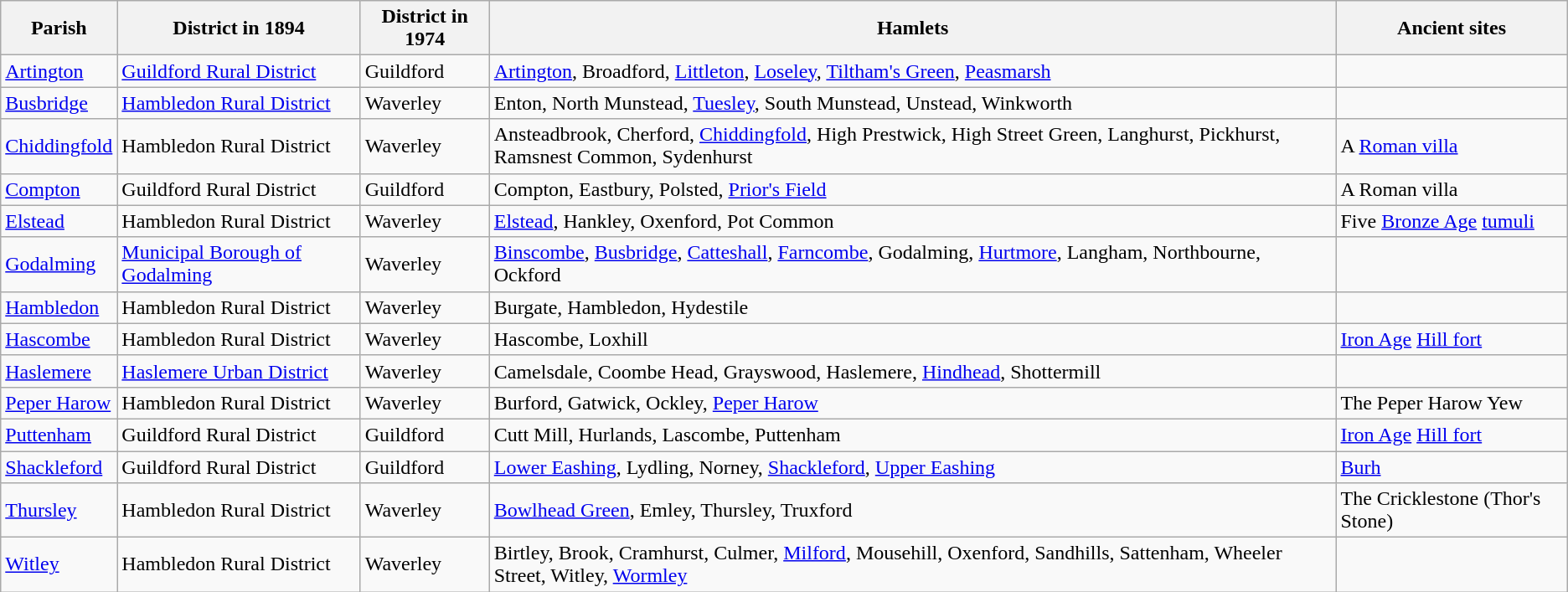<table class="wikitable">
<tr>
<th>Parish</th>
<th>District in 1894</th>
<th>District in 1974</th>
<th>Hamlets</th>
<th>Ancient sites</th>
</tr>
<tr>
<td><a href='#'>Artington</a></td>
<td><a href='#'>Guildford Rural District</a></td>
<td>Guildford</td>
<td><a href='#'>Artington</a>, Broadford, <a href='#'>Littleton</a>, <a href='#'>Loseley</a>, <a href='#'>Tiltham's Green</a>, <a href='#'>Peasmarsh</a></td>
<td></td>
</tr>
<tr>
<td><a href='#'>Busbridge</a></td>
<td><a href='#'>Hambledon Rural District</a></td>
<td>Waverley</td>
<td>Enton, North Munstead, <a href='#'>Tuesley</a>, South Munstead, Unstead, Winkworth</td>
<td></td>
</tr>
<tr>
<td><a href='#'>Chiddingfold</a></td>
<td>Hambledon Rural District</td>
<td>Waverley</td>
<td>Ansteadbrook, Cherford, <a href='#'>Chiddingfold</a>, High Prestwick, High Street Green, Langhurst, Pickhurst, Ramsnest Common, Sydenhurst</td>
<td>A <a href='#'>Roman villa</a></td>
</tr>
<tr>
<td><a href='#'>Compton</a></td>
<td>Guildford Rural District</td>
<td>Guildford</td>
<td>Compton, Eastbury, Polsted, <a href='#'>Prior's Field</a></td>
<td>A Roman villa</td>
</tr>
<tr>
<td><a href='#'>Elstead</a></td>
<td>Hambledon Rural District</td>
<td>Waverley</td>
<td><a href='#'>Elstead</a>, Hankley, Oxenford, Pot Common</td>
<td>Five <a href='#'>Bronze Age</a> <a href='#'>tumuli</a></td>
</tr>
<tr>
<td><a href='#'>Godalming</a></td>
<td><a href='#'>Municipal Borough of Godalming</a></td>
<td>Waverley</td>
<td><a href='#'>Binscombe</a>, <a href='#'>Busbridge</a>, <a href='#'>Catteshall</a>, <a href='#'>Farncombe</a>, Godalming, <a href='#'>Hurtmore</a>, Langham, Northbourne, Ockford</td>
<td></td>
</tr>
<tr>
<td><a href='#'>Hambledon</a></td>
<td>Hambledon Rural District</td>
<td>Waverley</td>
<td>Burgate, Hambledon, Hydestile</td>
<td></td>
</tr>
<tr>
<td><a href='#'>Hascombe</a></td>
<td>Hambledon Rural District</td>
<td>Waverley</td>
<td>Hascombe, Loxhill</td>
<td><a href='#'>Iron Age</a> <a href='#'>Hill fort</a></td>
</tr>
<tr>
<td><a href='#'>Haslemere</a></td>
<td><a href='#'>Haslemere Urban District</a></td>
<td>Waverley</td>
<td>Camelsdale, Coombe Head, Grayswood, Haslemere, <a href='#'>Hindhead</a>, Shottermill</td>
<td></td>
</tr>
<tr>
<td><a href='#'>Peper Harow</a></td>
<td>Hambledon Rural District</td>
<td>Waverley</td>
<td>Burford, Gatwick, Ockley, <a href='#'>Peper Harow</a></td>
<td>The Peper Harow Yew</td>
</tr>
<tr>
<td><a href='#'>Puttenham</a></td>
<td>Guildford Rural District</td>
<td>Guildford</td>
<td>Cutt Mill, Hurlands, Lascombe, Puttenham</td>
<td><a href='#'>Iron Age</a> <a href='#'>Hill fort</a></td>
</tr>
<tr>
<td><a href='#'>Shackleford</a></td>
<td>Guildford Rural District</td>
<td>Guildford</td>
<td><a href='#'>Lower Eashing</a>, Lydling, Norney, <a href='#'>Shackleford</a>, <a href='#'>Upper Eashing</a></td>
<td><a href='#'>Burh</a></td>
</tr>
<tr>
<td><a href='#'>Thursley</a></td>
<td>Hambledon Rural District</td>
<td>Waverley</td>
<td><a href='#'>Bowlhead Green</a>, Emley, Thursley, Truxford</td>
<td>The Cricklestone (Thor's Stone)</td>
</tr>
<tr>
<td><a href='#'>Witley</a></td>
<td>Hambledon Rural District</td>
<td>Waverley</td>
<td>Birtley, Brook, Cramhurst, Culmer, <a href='#'>Milford</a>, Mousehill, Oxenford, Sandhills, Sattenham, Wheeler Street, Witley, <a href='#'>Wormley</a></td>
<td></td>
</tr>
</table>
